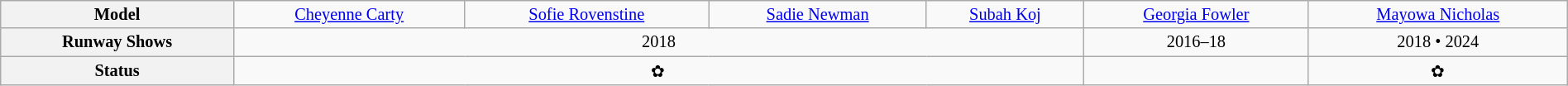<table class="wikitable" style="font-size:85%; width:100%;" align="center">
<tr>
<th scope="row">Model</th>
<td align="center"> <a href='#'>Cheyenne Carty</a></td>
<td align="center"> <a href='#'>Sofie Rovenstine</a></td>
<td align="center"> <a href='#'>Sadie Newman</a></td>
<td align="center"> <a href='#'>Subah Koj</a></td>
<td align="center"> <a href='#'>Georgia Fowler</a></td>
<td align="center"> <a href='#'>Mayowa Nicholas</a></td>
</tr>
<tr>
<th scope="row">Runway Shows</th>
<td colspan="4" align="center">2018</td>
<td align="center">2016–18</td>
<td align="center">2018 • 2024</td>
</tr>
<tr>
<th>Status</th>
<td colspan="4" align="center">✿</td>
<td></td>
<td align="center">✿</td>
</tr>
</table>
